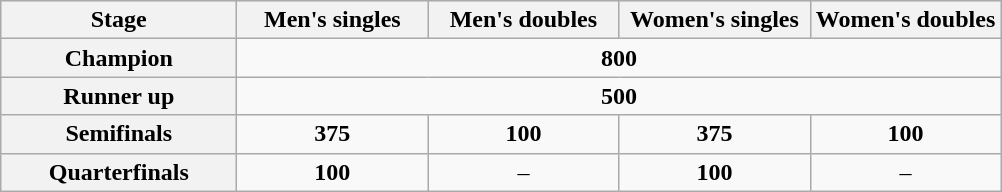<table class=wikitable>
<tr style=background:#d1e4fd>
<th style=width:150px>Stage</th>
<th style=width:120px>Men's singles</th>
<th style=width:120px>Men's doubles</th>
<th style=width:120px>Women's singles</th>
<th style=width:120px>Women's doubles</th>
</tr>
<tr style=text-align:center>
<th>Champion</th>
<td colspan=4><strong>800</strong></td>
</tr>
<tr style=text-align:center>
<th>Runner up</th>
<td colspan=4><strong>500</strong></td>
</tr>
<tr style=text-align:center>
<th>Semifinals</th>
<td><strong>375</strong></td>
<td><strong>100</strong></td>
<td><strong>375</strong></td>
<td><strong>100</strong></td>
</tr>
<tr style=text-align:center>
<th>Quarterfinals</th>
<td><strong>100</strong></td>
<td>–</td>
<td><strong>100</strong></td>
<td>–</td>
</tr>
</table>
